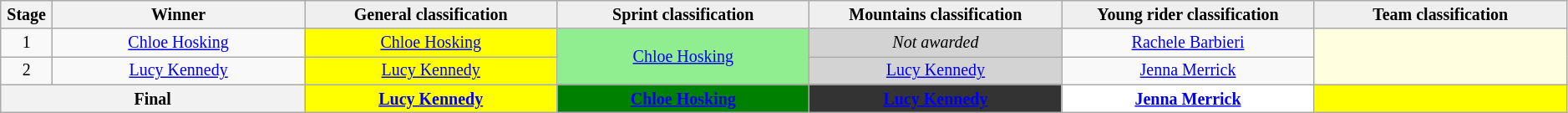<table class="wikitable" style="text-align: center; font-size:smaller;">
<tr style="background:#efefef;">
<th style="width:2%;">Stage</th>
<th style="width:14%;">Winner</th>
<th style="background:#efefef; width:14%;">General classification<br></th>
<th style="background:#efefef; width:14%;">Sprint classification<br></th>
<th style="background:#efefef; width:14%;">Mountains classification<br></th>
<th style="background:#efefef; width:14%;">Young rider classification<br></th>
<th style="background:#efefef; width:14%;">Team classification</th>
</tr>
<tr>
<td>1</td>
<td><a href='#'>Chloe Hosking</a></td>
<td style="background:yellow;" rowspan=1><a href='#'>Chloe Hosking</a></td>
<td style="background:lightgreen;" rowspan=2><a href='#'>Chloe Hosking</a></td>
<td style="background:lightgrey;" rowspan=1><em>Not awarded</em></td>
<td style="background:offwhite;"><a href='#'>Rachele Barbieri</a></td>
<td style="background:lightyellow;" rowspan=2></td>
</tr>
<tr>
<td>2</td>
<td><a href='#'>Lucy Kennedy</a></td>
<td style="background:yellow;" rowspan=1><a href='#'>Lucy Kennedy</a></td>
<td style="background:lightgrey;" rowspan=1><a href='#'>Lucy Kennedy</a></td>
<td style="background:offwhite;"><a href='#'>Jenna Merrick</a></td>
</tr>
<tr>
<th colspan=2>Final</th>
<th style="background:yellow"><a href='#'>Lucy Kennedy</a></th>
<th style="background:green"><a href='#'>Chloe Hosking</a></th>
<th style="background:#333"><a href='#'>Lucy Kennedy</a></th>
<th style="background:white"><a href='#'>Jenna Merrick</a></th>
<th style="background:yellow;"></th>
</tr>
</table>
